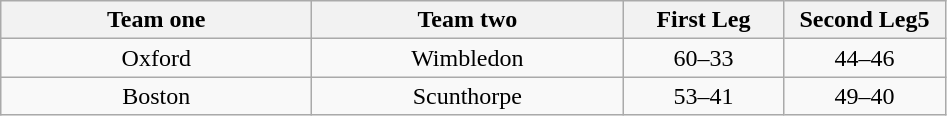<table class="wikitable" style="text-align: center">
<tr>
<th width=200>Team one</th>
<th width=200>Team two</th>
<th width=100>First Leg</th>
<th width=100>Second Leg5</th>
</tr>
<tr>
<td>Oxford</td>
<td>Wimbledon</td>
<td>60–33</td>
<td>44–46</td>
</tr>
<tr>
<td>Boston</td>
<td>Scunthorpe</td>
<td>53–41</td>
<td>49–40</td>
</tr>
</table>
